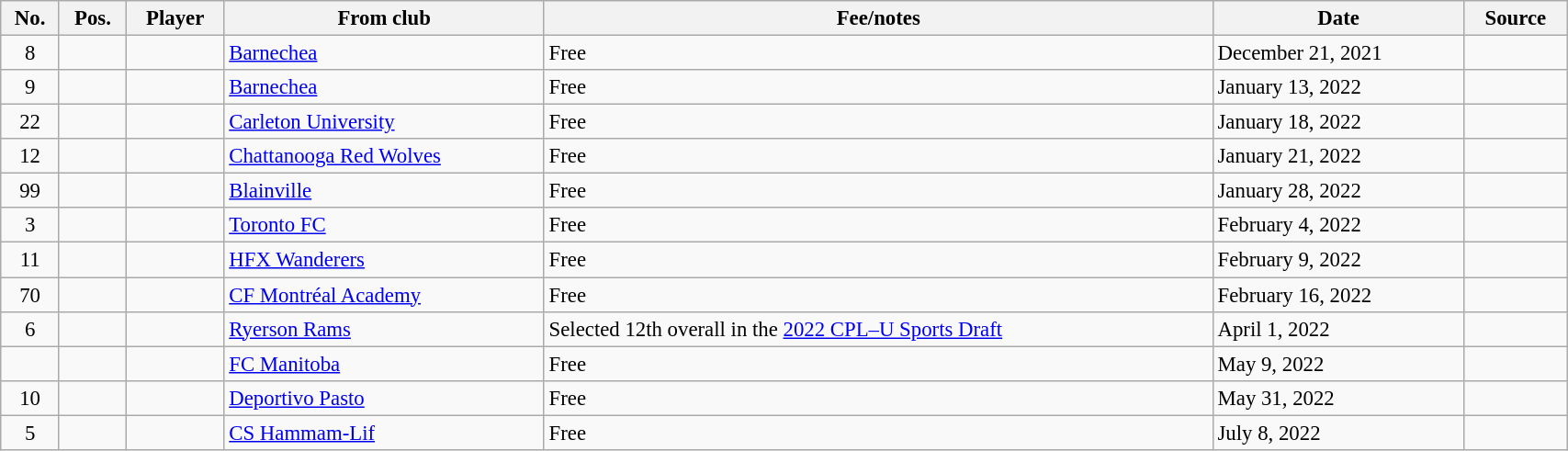<table class="wikitable sortable" style="width:90%; font-size:95%;">
<tr>
<th>No.</th>
<th>Pos.</th>
<th>Player</th>
<th>From club</th>
<th>Fee/notes</th>
<th>Date</th>
<th>Source</th>
</tr>
<tr>
<td align=center>8</td>
<td align=center></td>
<td></td>
<td> <a href='#'>Barnechea</a></td>
<td>Free</td>
<td>December 21, 2021</td>
<td></td>
</tr>
<tr>
<td align=center>9</td>
<td align=center></td>
<td></td>
<td> <a href='#'>Barnechea</a></td>
<td>Free</td>
<td>January 13, 2022</td>
<td></td>
</tr>
<tr>
<td align=center>22</td>
<td align=center></td>
<td></td>
<td> <a href='#'>Carleton University</a></td>
<td>Free</td>
<td>January 18, 2022</td>
<td></td>
</tr>
<tr>
<td align=center>12</td>
<td align=center></td>
<td></td>
<td> <a href='#'>Chattanooga Red Wolves</a></td>
<td>Free</td>
<td>January 21, 2022</td>
<td></td>
</tr>
<tr>
<td align=center>99</td>
<td align=center></td>
<td></td>
<td> <a href='#'>Blainville</a></td>
<td>Free</td>
<td>January 28, 2022</td>
<td></td>
</tr>
<tr>
<td align=center>3</td>
<td align=center></td>
<td></td>
<td> <a href='#'>Toronto FC</a></td>
<td>Free</td>
<td>February 4, 2022</td>
<td></td>
</tr>
<tr>
<td align=center>11</td>
<td align=center></td>
<td></td>
<td> <a href='#'>HFX Wanderers</a></td>
<td>Free</td>
<td>February 9, 2022</td>
<td></td>
</tr>
<tr>
<td align=center>70</td>
<td align=center></td>
<td></td>
<td> <a href='#'>CF Montréal Academy</a></td>
<td>Free</td>
<td>February 16, 2022</td>
<td></td>
</tr>
<tr>
<td align=center>6</td>
<td align=center></td>
<td></td>
<td> <a href='#'>Ryerson Rams</a></td>
<td>Selected 12th overall in the <a href='#'>2022 CPL–U Sports Draft</a></td>
<td>April 1, 2022</td>
<td></td>
</tr>
<tr>
<td align=center></td>
<td align=center></td>
<td></td>
<td> <a href='#'>FC Manitoba</a></td>
<td>Free</td>
<td>May 9, 2022</td>
<td></td>
</tr>
<tr>
<td align=center>10</td>
<td align=center></td>
<td></td>
<td> <a href='#'>Deportivo Pasto</a></td>
<td>Free</td>
<td>May 31, 2022</td>
<td></td>
</tr>
<tr>
<td align=center>5</td>
<td align=center></td>
<td></td>
<td> <a href='#'>CS Hammam-Lif</a></td>
<td>Free</td>
<td>July 8, 2022</td>
<td></td>
</tr>
</table>
